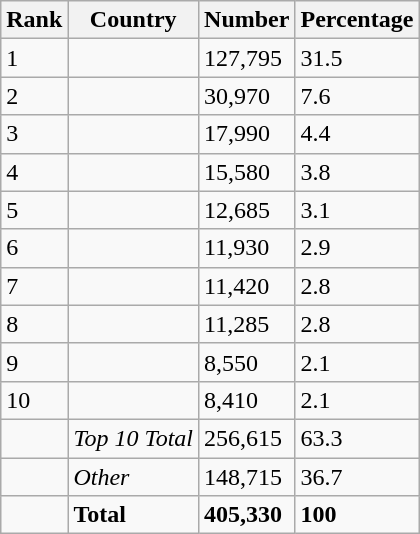<table class="wikitable" style="float: left;margin:0 2em 0 0;">
<tr>
<th>Rank</th>
<th>Country</th>
<th>Number</th>
<th>Percentage</th>
</tr>
<tr>
<td>1</td>
<td></td>
<td>127,795</td>
<td>31.5</td>
</tr>
<tr>
<td>2</td>
<td></td>
<td>30,970</td>
<td>7.6</td>
</tr>
<tr>
<td>3</td>
<td></td>
<td>17,990</td>
<td>4.4</td>
</tr>
<tr>
<td>4</td>
<td></td>
<td>15,580</td>
<td>3.8</td>
</tr>
<tr>
<td>5</td>
<td></td>
<td>12,685</td>
<td>3.1</td>
</tr>
<tr>
<td>6</td>
<td></td>
<td>11,930</td>
<td>2.9</td>
</tr>
<tr>
<td>7</td>
<td></td>
<td>11,420</td>
<td>2.8</td>
</tr>
<tr>
<td>8</td>
<td></td>
<td>11,285</td>
<td>2.8</td>
</tr>
<tr>
<td>9</td>
<td></td>
<td>8,550</td>
<td>2.1</td>
</tr>
<tr>
<td>10</td>
<td></td>
<td>8,410</td>
<td>2.1</td>
</tr>
<tr>
<td></td>
<td><em>Top 10 Total</em></td>
<td>256,615</td>
<td>63.3</td>
</tr>
<tr>
<td></td>
<td><em>Other</em></td>
<td>148,715</td>
<td>36.7</td>
</tr>
<tr>
<td></td>
<td><strong>Total</strong></td>
<td><strong>405,330</strong></td>
<td><strong>100</strong></td>
</tr>
</table>
